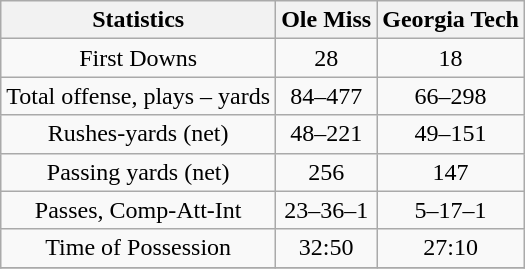<table class="wikitable" style="text-align: center;">
<tr>
<th>Statistics</th>
<th>Ole Miss</th>
<th>Georgia Tech</th>
</tr>
<tr>
<td>First Downs</td>
<td>28</td>
<td>18</td>
</tr>
<tr>
<td>Total offense, plays – yards</td>
<td>84–477</td>
<td>66–298</td>
</tr>
<tr>
<td>Rushes-yards (net)</td>
<td>48–221</td>
<td>49–151</td>
</tr>
<tr>
<td>Passing yards (net)</td>
<td>256</td>
<td>147</td>
</tr>
<tr>
<td>Passes, Comp-Att-Int</td>
<td>23–36–1</td>
<td>5–17–1</td>
</tr>
<tr>
<td>Time of Possession</td>
<td>32:50</td>
<td>27:10</td>
</tr>
<tr>
</tr>
</table>
